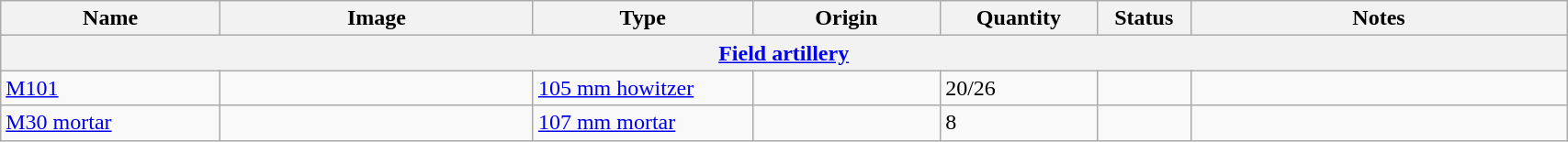<table class="wikitable" style="width:90%;">
<tr>
<th width=14%>Name</th>
<th width=20%>Image</th>
<th width=14%>Type</th>
<th width=12%>Origin</th>
<th width=10%>Quantity</th>
<th width=06%>Status</th>
<th width=24%>Notes</th>
</tr>
<tr>
<th colspan="7"><a href='#'>Field artillery</a></th>
</tr>
<tr>
<td><a href='#'>M101</a></td>
<td></td>
<td><a href='#'>105 mm howitzer</a></td>
<td></td>
<td>20/26</td>
<td></td>
<td></td>
</tr>
<tr>
<td><a href='#'>M30 mortar</a></td>
<td></td>
<td><a href='#'>107 mm mortar</a></td>
<td></td>
<td>8</td>
<td></td>
<td></td>
</tr>
</table>
